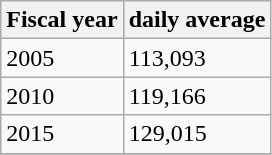<table class="wikitable">
<tr>
<th>Fiscal year</th>
<th>daily average</th>
</tr>
<tr>
<td>2005</td>
<td>113,093</td>
</tr>
<tr>
<td>2010</td>
<td>119,166</td>
</tr>
<tr>
<td>2015</td>
<td>129,015</td>
</tr>
<tr>
</tr>
</table>
